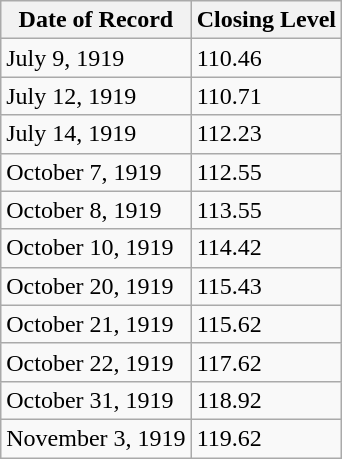<table class="wikitable">
<tr>
<th>Date of Record</th>
<th>Closing Level</th>
</tr>
<tr>
<td>July 9, 1919</td>
<td>110.46</td>
</tr>
<tr>
<td>July 12, 1919</td>
<td>110.71</td>
</tr>
<tr>
<td>July 14, 1919</td>
<td>112.23</td>
</tr>
<tr>
<td>October 7, 1919</td>
<td>112.55</td>
</tr>
<tr>
<td>October 8, 1919</td>
<td>113.55</td>
</tr>
<tr>
<td>October 10, 1919</td>
<td>114.42</td>
</tr>
<tr>
<td>October 20, 1919</td>
<td>115.43</td>
</tr>
<tr>
<td>October 21, 1919</td>
<td>115.62</td>
</tr>
<tr>
<td>October 22, 1919</td>
<td>117.62</td>
</tr>
<tr>
<td>October 31, 1919</td>
<td>118.92</td>
</tr>
<tr>
<td>November 3, 1919</td>
<td>119.62</td>
</tr>
</table>
